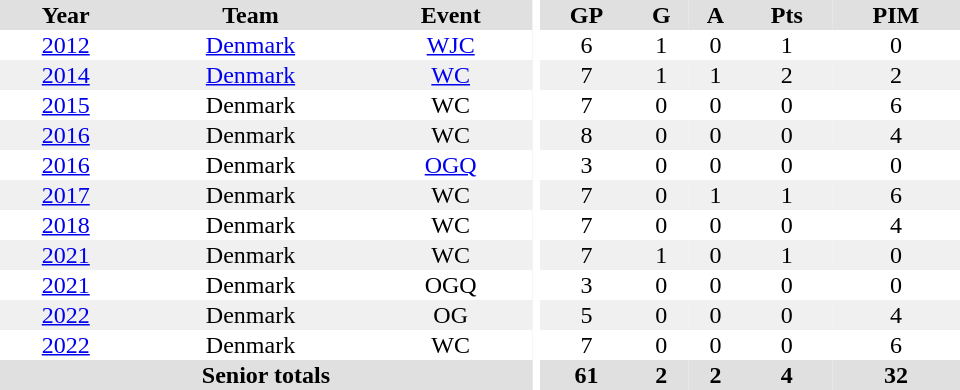<table border="0" cellpadding="1" cellspacing="0" ID="Table3" style="text-align:center; width:40em">
<tr ALIGN="center" bgcolor="#e0e0e0">
<th>Year</th>
<th>Team</th>
<th>Event</th>
<th rowspan="99" bgcolor="#ffffff"></th>
<th>GP</th>
<th>G</th>
<th>A</th>
<th>Pts</th>
<th>PIM</th>
</tr>
<tr>
<td><a href='#'>2012</a></td>
<td><a href='#'>Denmark</a></td>
<td><a href='#'>WJC</a></td>
<td>6</td>
<td>1</td>
<td>0</td>
<td>1</td>
<td>0</td>
</tr>
<tr bgcolor="#f0f0f0">
<td><a href='#'>2014</a></td>
<td><a href='#'>Denmark</a></td>
<td><a href='#'>WC</a></td>
<td>7</td>
<td>1</td>
<td>1</td>
<td>2</td>
<td>2</td>
</tr>
<tr>
<td><a href='#'>2015</a></td>
<td>Denmark</td>
<td>WC</td>
<td>7</td>
<td>0</td>
<td>0</td>
<td>0</td>
<td>6</td>
</tr>
<tr bgcolor="#f0f0f0">
<td><a href='#'>2016</a></td>
<td>Denmark</td>
<td>WC</td>
<td>8</td>
<td>0</td>
<td>0</td>
<td>0</td>
<td>4</td>
</tr>
<tr>
<td><a href='#'>2016</a></td>
<td>Denmark</td>
<td><a href='#'>OGQ</a></td>
<td>3</td>
<td>0</td>
<td>0</td>
<td>0</td>
<td>0</td>
</tr>
<tr bgcolor="#f0f0f0">
<td><a href='#'>2017</a></td>
<td>Denmark</td>
<td>WC</td>
<td>7</td>
<td>0</td>
<td>1</td>
<td>1</td>
<td>6</td>
</tr>
<tr>
<td><a href='#'>2018</a></td>
<td>Denmark</td>
<td>WC</td>
<td>7</td>
<td>0</td>
<td>0</td>
<td>0</td>
<td>4</td>
</tr>
<tr bgcolor="#f0f0f0">
<td><a href='#'>2021</a></td>
<td>Denmark</td>
<td>WC</td>
<td>7</td>
<td>1</td>
<td>0</td>
<td>1</td>
<td>0</td>
</tr>
<tr>
<td><a href='#'>2021</a></td>
<td>Denmark</td>
<td>OGQ</td>
<td>3</td>
<td>0</td>
<td>0</td>
<td>0</td>
<td>0</td>
</tr>
<tr bgcolor="#f0f0f0">
<td><a href='#'>2022</a></td>
<td>Denmark</td>
<td>OG</td>
<td>5</td>
<td>0</td>
<td>0</td>
<td>0</td>
<td>4</td>
</tr>
<tr>
<td><a href='#'>2022</a></td>
<td>Denmark</td>
<td>WC</td>
<td>7</td>
<td>0</td>
<td>0</td>
<td>0</td>
<td>6</td>
</tr>
<tr bgcolor="#e0e0e0">
<th colspan="3">Senior totals</th>
<th>61</th>
<th>2</th>
<th>2</th>
<th>4</th>
<th>32</th>
</tr>
</table>
